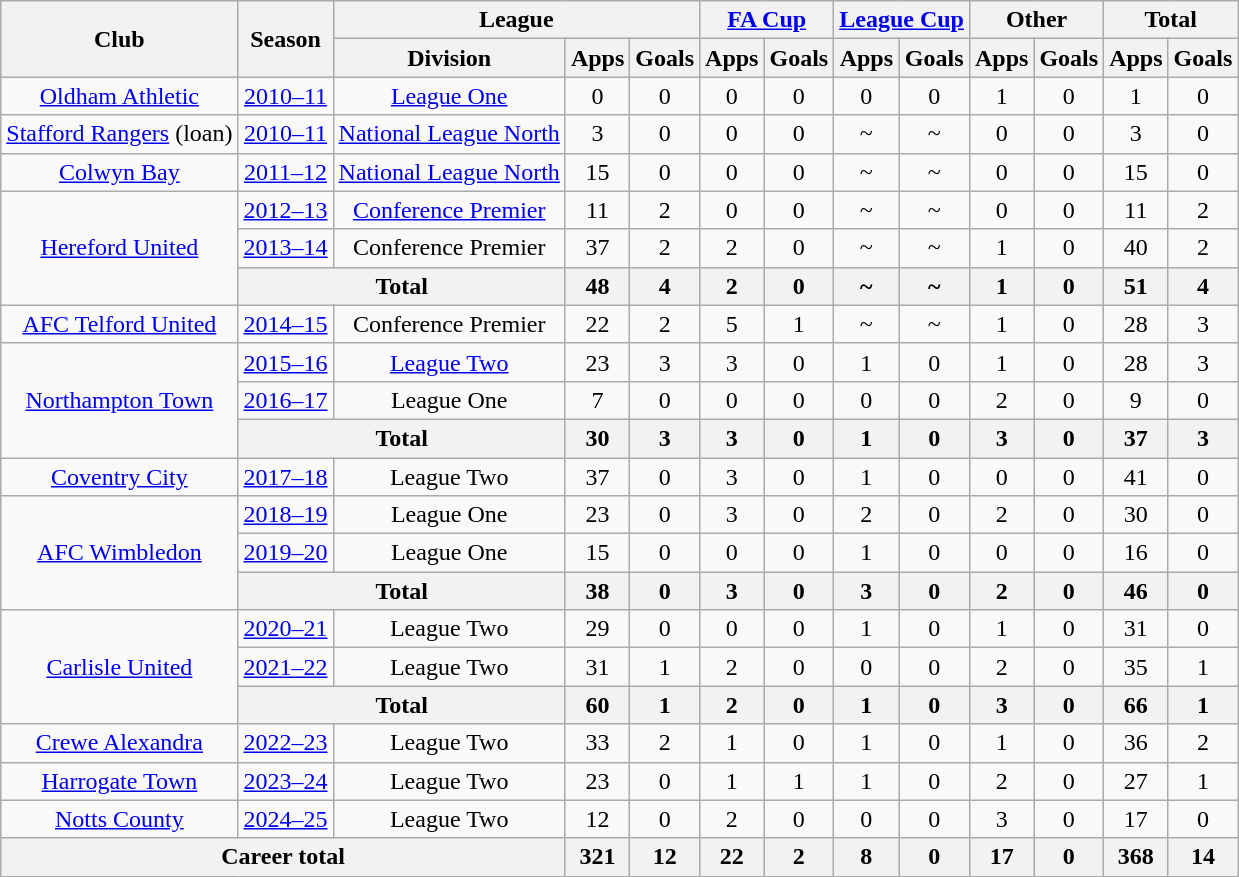<table class="wikitable" style="text-align:center">
<tr>
<th rowspan="2">Club</th>
<th rowspan="2">Season</th>
<th colspan="3">League</th>
<th colspan="2"><a href='#'>FA Cup</a></th>
<th colspan="2"><a href='#'>League Cup</a></th>
<th colspan="2">Other</th>
<th colspan="2">Total</th>
</tr>
<tr>
<th>Division</th>
<th>Apps</th>
<th>Goals</th>
<th>Apps</th>
<th>Goals</th>
<th>Apps</th>
<th>Goals</th>
<th>Apps</th>
<th>Goals</th>
<th>Apps</th>
<th>Goals</th>
</tr>
<tr>
<td><a href='#'>Oldham Athletic</a></td>
<td><a href='#'>2010–11</a></td>
<td><a href='#'>League One</a></td>
<td>0</td>
<td>0</td>
<td>0</td>
<td>0</td>
<td>0</td>
<td>0</td>
<td>1</td>
<td>0</td>
<td>1</td>
<td>0</td>
</tr>
<tr>
<td><a href='#'>Stafford Rangers</a> (loan)</td>
<td><a href='#'>2010–11</a></td>
<td><a href='#'>National League North</a></td>
<td>3</td>
<td>0</td>
<td>0</td>
<td>0</td>
<td>~</td>
<td>~</td>
<td>0</td>
<td>0</td>
<td>3</td>
<td>0</td>
</tr>
<tr>
<td><a href='#'>Colwyn Bay</a></td>
<td><a href='#'>2011–12</a></td>
<td><a href='#'>National League North</a></td>
<td>15</td>
<td>0</td>
<td>0</td>
<td>0</td>
<td>~</td>
<td>~</td>
<td>0</td>
<td>0</td>
<td>15</td>
<td>0</td>
</tr>
<tr>
<td rowspan="3"><a href='#'>Hereford United</a></td>
<td><a href='#'>2012–13</a></td>
<td><a href='#'>Conference Premier</a></td>
<td>11</td>
<td>2</td>
<td>0</td>
<td>0</td>
<td>~</td>
<td>~</td>
<td>0</td>
<td>0</td>
<td>11</td>
<td>2</td>
</tr>
<tr>
<td><a href='#'>2013–14</a></td>
<td>Conference Premier</td>
<td>37</td>
<td>2</td>
<td>2</td>
<td>0</td>
<td>~</td>
<td>~</td>
<td>1</td>
<td>0</td>
<td>40</td>
<td>2</td>
</tr>
<tr>
<th colspan="2">Total</th>
<th>48</th>
<th>4</th>
<th>2</th>
<th>0</th>
<th>~</th>
<th>~</th>
<th>1</th>
<th>0</th>
<th>51</th>
<th>4</th>
</tr>
<tr>
<td><a href='#'>AFC Telford United</a></td>
<td><a href='#'>2014–15</a></td>
<td>Conference Premier</td>
<td>22</td>
<td>2</td>
<td>5</td>
<td>1</td>
<td>~</td>
<td>~</td>
<td>1</td>
<td>0</td>
<td>28</td>
<td>3</td>
</tr>
<tr>
<td rowspan="3"><a href='#'>Northampton Town</a></td>
<td><a href='#'>2015–16</a></td>
<td><a href='#'>League Two</a></td>
<td>23</td>
<td>3</td>
<td>3</td>
<td>0</td>
<td>1</td>
<td>0</td>
<td>1</td>
<td>0</td>
<td>28</td>
<td>3</td>
</tr>
<tr>
<td><a href='#'>2016–17</a></td>
<td>League One</td>
<td>7</td>
<td>0</td>
<td>0</td>
<td>0</td>
<td>0</td>
<td>0</td>
<td>2</td>
<td>0</td>
<td>9</td>
<td>0</td>
</tr>
<tr>
<th colspan="2">Total</th>
<th>30</th>
<th>3</th>
<th>3</th>
<th>0</th>
<th>1</th>
<th>0</th>
<th>3</th>
<th>0</th>
<th>37</th>
<th>3</th>
</tr>
<tr>
<td><a href='#'>Coventry City</a></td>
<td><a href='#'>2017–18</a></td>
<td>League Two</td>
<td>37</td>
<td>0</td>
<td>3</td>
<td>0</td>
<td>1</td>
<td>0</td>
<td>0</td>
<td>0</td>
<td>41</td>
<td>0</td>
</tr>
<tr>
<td rowspan="3"><a href='#'>AFC Wimbledon</a></td>
<td><a href='#'>2018–19</a></td>
<td>League One</td>
<td>23</td>
<td>0</td>
<td>3</td>
<td>0</td>
<td>2</td>
<td>0</td>
<td>2</td>
<td>0</td>
<td>30</td>
<td>0</td>
</tr>
<tr>
<td><a href='#'>2019–20</a></td>
<td>League One</td>
<td>15</td>
<td>0</td>
<td>0</td>
<td>0</td>
<td>1</td>
<td>0</td>
<td>0</td>
<td>0</td>
<td>16</td>
<td>0</td>
</tr>
<tr>
<th colspan="2">Total</th>
<th>38</th>
<th>0</th>
<th>3</th>
<th>0</th>
<th>3</th>
<th>0</th>
<th>2</th>
<th>0</th>
<th>46</th>
<th>0</th>
</tr>
<tr>
<td rowspan="3"><a href='#'>Carlisle United</a></td>
<td><a href='#'>2020–21</a></td>
<td>League Two</td>
<td>29</td>
<td>0</td>
<td>0</td>
<td>0</td>
<td>1</td>
<td>0</td>
<td>1</td>
<td>0</td>
<td>31</td>
<td>0</td>
</tr>
<tr>
<td><a href='#'>2021–22</a></td>
<td>League Two</td>
<td>31</td>
<td>1</td>
<td>2</td>
<td>0</td>
<td>0</td>
<td>0</td>
<td>2</td>
<td>0</td>
<td>35</td>
<td>1</td>
</tr>
<tr>
<th colspan="2">Total</th>
<th>60</th>
<th>1</th>
<th>2</th>
<th>0</th>
<th>1</th>
<th>0</th>
<th>3</th>
<th>0</th>
<th>66</th>
<th>1</th>
</tr>
<tr>
<td><a href='#'>Crewe Alexandra</a></td>
<td><a href='#'>2022–23</a></td>
<td>League Two</td>
<td>33</td>
<td>2</td>
<td>1</td>
<td>0</td>
<td>1</td>
<td>0</td>
<td>1</td>
<td>0</td>
<td>36</td>
<td>2</td>
</tr>
<tr>
<td><a href='#'>Harrogate Town</a></td>
<td><a href='#'>2023–24</a></td>
<td>League Two</td>
<td>23</td>
<td>0</td>
<td>1</td>
<td>1</td>
<td>1</td>
<td>0</td>
<td>2</td>
<td>0</td>
<td>27</td>
<td>1</td>
</tr>
<tr>
<td><a href='#'>Notts County</a></td>
<td><a href='#'>2024–25</a></td>
<td>League Two</td>
<td>12</td>
<td>0</td>
<td>2</td>
<td>0</td>
<td>0</td>
<td>0</td>
<td>3</td>
<td>0</td>
<td>17</td>
<td>0</td>
</tr>
<tr>
<th colspan="3">Career total</th>
<th>321</th>
<th>12</th>
<th>22</th>
<th>2</th>
<th>8</th>
<th>0</th>
<th>17</th>
<th>0</th>
<th>368</th>
<th>14</th>
</tr>
</table>
